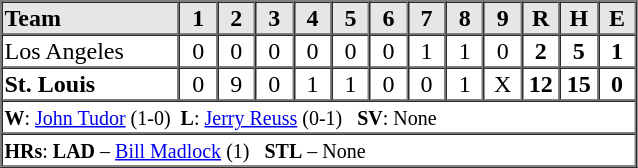<table border=1 cellspacing=0 width=425 style="margin-left:3em;">
<tr style="text-align:center; background-color:#e6e6e6;">
<th align=left width=28%>Team</th>
<th width=6%>1</th>
<th width=6%>2</th>
<th width=6%>3</th>
<th width=6%>4</th>
<th width=6%>5</th>
<th width=6%>6</th>
<th width=6%>7</th>
<th width=6%>8</th>
<th width=6%>9</th>
<th width=6%>R</th>
<th width=6%>H</th>
<th width=6%>E</th>
</tr>
<tr style="text-align:center;">
<td align=left>Los Angeles</td>
<td>0</td>
<td>0</td>
<td>0</td>
<td>0</td>
<td>0</td>
<td>0</td>
<td>1</td>
<td>1</td>
<td>0</td>
<td><strong>2</strong></td>
<td><strong>5</strong></td>
<td><strong>1</strong></td>
</tr>
<tr style="text-align:center;">
<td align=left><strong>St. Louis</strong></td>
<td>0</td>
<td>9</td>
<td>0</td>
<td>1</td>
<td>1</td>
<td>0</td>
<td>0</td>
<td>1</td>
<td>X</td>
<td><strong>12</strong></td>
<td><strong>15</strong></td>
<td><strong>0</strong></td>
</tr>
<tr style="text-align:left;">
<td colspan=13><small><strong>W</strong>: <a href='#'>John Tudor</a> (1-0)  <strong>L</strong>: <a href='#'>Jerry Reuss</a> (0-1)   <strong>SV</strong>: None</small></td>
</tr>
<tr style="text-align:left;">
<td colspan=13><small><strong>HRs</strong>: <strong>LAD</strong> – <a href='#'>Bill Madlock</a> (1)   <strong>STL</strong> – None</small></td>
</tr>
</table>
